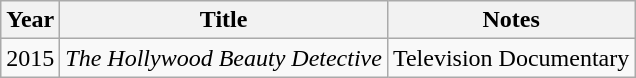<table class="wikitable">
<tr>
<th>Year</th>
<th>Title</th>
<th>Notes</th>
</tr>
<tr>
<td>2015</td>
<td><em>The Hollywood Beauty Detective</em></td>
<td>Television Documentary</td>
</tr>
</table>
